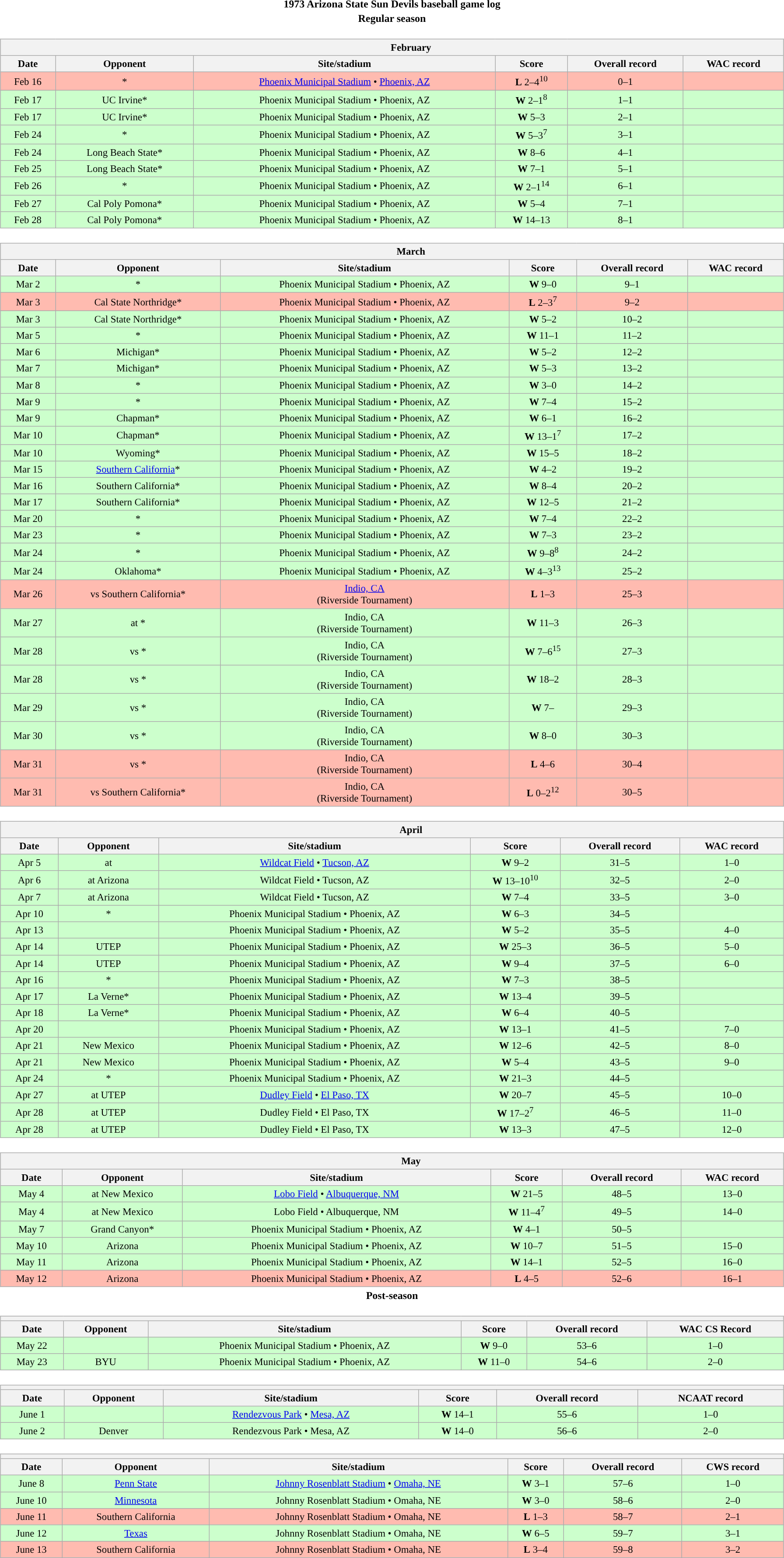<table class="toccolours" width=95% style="clear:both; margin:1.5em auto; text-align:center;">
<tr>
<th colspan=2>1973 Arizona State Sun Devils baseball game log</th>
</tr>
<tr>
<th colspan=2>Regular season</th>
</tr>
<tr valign="top">
<td><br><table class="wikitable collapsible collapsed" style="margin:auto; width:100%; text-align:center; font-size:95%">
<tr>
<th colspan=12 style="padding-left:4em;">February</th>
</tr>
<tr>
<th>Date</th>
<th>Opponent</th>
<th>Site/stadium</th>
<th>Score</th>
<th>Overall record</th>
<th>WAC record</th>
</tr>
<tr bgcolor=ffbbb>
<td>Feb 16</td>
<td>*</td>
<td><a href='#'>Phoenix Municipal Stadium</a> • <a href='#'>Phoenix, AZ</a></td>
<td><strong>L</strong> 2–4<sup>10</sup></td>
<td>0–1</td>
<td></td>
</tr>
<tr bgcolor=ccffcc>
<td>Feb 17</td>
<td>UC Irvine*</td>
<td>Phoenix Municipal Stadium • Phoenix, AZ</td>
<td><strong>W</strong> 2–1<sup>8</sup></td>
<td>1–1</td>
<td></td>
</tr>
<tr bgcolor=ccffcc>
<td>Feb 17</td>
<td>UC Irvine*</td>
<td>Phoenix Municipal Stadium • Phoenix, AZ</td>
<td><strong>W</strong> 5–3</td>
<td>2–1</td>
<td></td>
</tr>
<tr bgcolor=ccffcc>
<td>Feb 24</td>
<td>*</td>
<td>Phoenix Municipal Stadium • Phoenix, AZ</td>
<td><strong>W</strong> 5–3<sup>7</sup></td>
<td>3–1</td>
<td></td>
</tr>
<tr bgcolor=ccffcc>
<td>Feb 24</td>
<td>Long Beach State*</td>
<td>Phoenix Municipal Stadium • Phoenix, AZ</td>
<td><strong>W</strong> 8–6</td>
<td>4–1</td>
<td></td>
</tr>
<tr bgcolor=ccffcc>
<td>Feb 25</td>
<td>Long Beach State*</td>
<td>Phoenix Municipal Stadium • Phoenix, AZ</td>
<td><strong>W</strong> 7–1</td>
<td>5–1</td>
<td></td>
</tr>
<tr bgcolor=ccffcc>
<td>Feb 26</td>
<td>*</td>
<td>Phoenix Municipal Stadium • Phoenix, AZ</td>
<td><strong>W</strong> 2–1<sup>14</sup></td>
<td>6–1</td>
<td></td>
</tr>
<tr bgcolor=ccffcc>
<td>Feb 27</td>
<td>Cal Poly Pomona*</td>
<td>Phoenix Municipal Stadium • Phoenix, AZ</td>
<td><strong>W</strong> 5–4</td>
<td>7–1</td>
<td></td>
</tr>
<tr bgcolor=ccffcc>
<td>Feb 28</td>
<td>Cal Poly Pomona*</td>
<td>Phoenix Municipal Stadium • Phoenix, AZ</td>
<td><strong>W</strong> 14–13</td>
<td>8–1</td>
<td></td>
</tr>
</table>
</td>
</tr>
<tr>
<td><br><table class="wikitable collapsible collapsed" style="margin:auto; width:100%; text-align:center; font-size:95%">
<tr>
<th colspan=12 style="padding-left:4em;">March</th>
</tr>
<tr>
<th>Date</th>
<th>Opponent</th>
<th>Site/stadium</th>
<th>Score</th>
<th>Overall record</th>
<th>WAC record</th>
</tr>
<tr bgcolor=ccffcc>
<td>Mar 2</td>
<td>*</td>
<td>Phoenix Municipal Stadium • Phoenix, AZ</td>
<td><strong>W</strong> 9–0</td>
<td>9–1</td>
<td></td>
</tr>
<tr bgcolor=ffbbb>
<td>Mar 3</td>
<td>Cal State Northridge*</td>
<td>Phoenix Municipal Stadium • Phoenix, AZ</td>
<td><strong>L</strong> 2–3<sup>7</sup></td>
<td>9–2</td>
<td></td>
</tr>
<tr bgcolor=ccffcc>
<td>Mar 3</td>
<td>Cal State Northridge*</td>
<td>Phoenix Municipal Stadium • Phoenix, AZ</td>
<td><strong>W</strong> 5–2</td>
<td>10–2</td>
<td></td>
</tr>
<tr bgcolor=ccffcc>
<td>Mar 5</td>
<td>*</td>
<td>Phoenix Municipal Stadium • Phoenix, AZ</td>
<td><strong>W</strong> 11–1</td>
<td>11–2</td>
<td></td>
</tr>
<tr bgcolor=ccffcc>
<td>Mar 6</td>
<td>Michigan*</td>
<td>Phoenix Municipal Stadium • Phoenix, AZ</td>
<td><strong>W</strong> 5–2</td>
<td>12–2</td>
<td></td>
</tr>
<tr bgcolor=ccffcc>
<td>Mar 7</td>
<td>Michigan*</td>
<td>Phoenix Municipal Stadium • Phoenix, AZ</td>
<td><strong>W</strong> 5–3</td>
<td>13–2</td>
<td></td>
</tr>
<tr bgcolor=ccffcc>
<td>Mar 8</td>
<td>*</td>
<td>Phoenix Municipal Stadium • Phoenix, AZ</td>
<td><strong>W</strong> 3–0</td>
<td>14–2</td>
<td></td>
</tr>
<tr bgcolor=ccffcc>
<td>Mar 9</td>
<td>*</td>
<td>Phoenix Municipal Stadium • Phoenix, AZ</td>
<td><strong>W</strong> 7–4</td>
<td>15–2</td>
<td></td>
</tr>
<tr bgcolor=ccffcc>
<td>Mar 9</td>
<td>Chapman*</td>
<td>Phoenix Municipal Stadium • Phoenix, AZ</td>
<td><strong>W</strong> 6–1</td>
<td>16–2</td>
<td></td>
</tr>
<tr bgcolor=ccffcc>
<td>Mar 10</td>
<td>Chapman*</td>
<td>Phoenix Municipal Stadium • Phoenix, AZ</td>
<td><strong>W</strong> 13–1<sup>7</sup></td>
<td>17–2</td>
<td></td>
</tr>
<tr bgcolor=ccffcc>
<td>Mar 10</td>
<td>Wyoming*</td>
<td>Phoenix Municipal Stadium • Phoenix, AZ</td>
<td><strong>W</strong> 15–5</td>
<td>18–2</td>
<td></td>
</tr>
<tr bgcolor=ccffcc>
<td>Mar 15</td>
<td><a href='#'>Southern California</a>*</td>
<td>Phoenix Municipal Stadium • Phoenix, AZ</td>
<td><strong>W</strong> 4–2</td>
<td>19–2</td>
<td></td>
</tr>
<tr bgcolor=ccffcc>
<td>Mar 16</td>
<td>Southern California*</td>
<td>Phoenix Municipal Stadium • Phoenix, AZ</td>
<td><strong>W</strong> 8–4</td>
<td>20–2</td>
<td></td>
</tr>
<tr bgcolor=ccffcc>
<td>Mar 17</td>
<td>Southern California*</td>
<td>Phoenix Municipal Stadium • Phoenix, AZ</td>
<td><strong>W</strong> 12–5</td>
<td>21–2</td>
<td></td>
</tr>
<tr bgcolor=ccffcc>
<td>Mar 20</td>
<td>*</td>
<td>Phoenix Municipal Stadium • Phoenix, AZ</td>
<td><strong>W</strong> 7–4</td>
<td>22–2</td>
<td></td>
</tr>
<tr bgcolor=ccffcc>
<td>Mar 23</td>
<td>*</td>
<td>Phoenix Municipal Stadium • Phoenix, AZ</td>
<td><strong>W</strong> 7–3</td>
<td>23–2</td>
<td></td>
</tr>
<tr bgcolor=ccffcc>
<td>Mar 24</td>
<td>*</td>
<td>Phoenix Municipal Stadium • Phoenix, AZ</td>
<td><strong>W</strong> 9–8<sup>8</sup></td>
<td>24–2</td>
<td></td>
</tr>
<tr bgcolor=ccffcc>
<td>Mar 24</td>
<td>Oklahoma*</td>
<td>Phoenix Municipal Stadium • Phoenix, AZ</td>
<td><strong>W</strong> 4–3<sup>13</sup></td>
<td>25–2</td>
<td></td>
</tr>
<tr bgcolor=ffbbb>
<td>Mar 26</td>
<td>vs Southern California*</td>
<td><a href='#'>Indio, CA</a><br>(Riverside Tournament)</td>
<td><strong>L</strong> 1–3</td>
<td>25–3</td>
<td></td>
</tr>
<tr bgcolor=ccffcc>
<td>Mar 27</td>
<td>at *</td>
<td>Indio, CA<br>(Riverside Tournament)</td>
<td><strong>W</strong> 11–3</td>
<td>26–3</td>
<td></td>
</tr>
<tr bgcolor=ccffcc>
<td>Mar 28</td>
<td>vs *</td>
<td>Indio, CA<br>(Riverside Tournament)</td>
<td><strong>W</strong> 7–6<sup>15</sup></td>
<td>27–3</td>
<td></td>
</tr>
<tr bgcolor=ccffcc>
<td>Mar 28</td>
<td>vs *</td>
<td>Indio, CA<br>(Riverside Tournament)</td>
<td><strong>W</strong> 18–2</td>
<td>28–3</td>
<td></td>
</tr>
<tr bgcolor=ccffcc>
<td>Mar 29</td>
<td>vs *</td>
<td>Indio, CA<br>(Riverside Tournament)</td>
<td><strong>W</strong> 7–</td>
<td>29–3</td>
<td></td>
</tr>
<tr bgcolor=ccffcc>
<td>Mar 30</td>
<td>vs *</td>
<td>Indio, CA<br>(Riverside Tournament)</td>
<td><strong>W</strong> 8–0</td>
<td>30–3</td>
<td></td>
</tr>
<tr bgcolor=ffbbb>
<td>Mar 31</td>
<td>vs *</td>
<td>Indio, CA<br>(Riverside Tournament)</td>
<td><strong>L</strong> 4–6</td>
<td>30–4</td>
<td></td>
</tr>
<tr bgcolor=ffbbb>
<td>Mar 31</td>
<td>vs Southern California*</td>
<td>Indio, CA<br>(Riverside Tournament)</td>
<td><strong>L</strong> 0–2<sup>12</sup></td>
<td>30–5</td>
<td></td>
</tr>
</table>
</td>
</tr>
<tr>
<td><br><table class="wikitable collapsible collapsed" style="margin:auto; width:100%; text-align:center; font-size:95%">
<tr>
<th colspan=12 style="padding-left:4em;">April</th>
</tr>
<tr>
<th>Date</th>
<th>Opponent</th>
<th>Site/stadium</th>
<th>Score</th>
<th>Overall record</th>
<th>WAC record</th>
</tr>
<tr bgcolor=ccffcc>
<td>Apr 5</td>
<td>at </td>
<td><a href='#'>Wildcat Field</a> • <a href='#'>Tucson, AZ</a></td>
<td><strong>W</strong> 9–2</td>
<td>31–5</td>
<td>1–0</td>
</tr>
<tr bgcolor=ccffcc>
<td>Apr 6</td>
<td>at Arizona</td>
<td>Wildcat Field • Tucson, AZ</td>
<td><strong>W</strong> 13–10<sup>10</sup></td>
<td>32–5</td>
<td>2–0</td>
</tr>
<tr bgcolor=ccffcc>
<td>Apr 7</td>
<td>at Arizona</td>
<td>Wildcat Field • Tucson, AZ</td>
<td><strong>W</strong> 7–4</td>
<td>33–5</td>
<td>3–0</td>
</tr>
<tr bgcolor=ccffcc>
<td>Apr 10</td>
<td>*</td>
<td>Phoenix Municipal Stadium • Phoenix, AZ</td>
<td><strong>W</strong> 6–3</td>
<td>34–5</td>
<td></td>
</tr>
<tr bgcolor=ccffcc>
<td>Apr 13</td>
<td></td>
<td>Phoenix Municipal Stadium • Phoenix, AZ</td>
<td><strong>W</strong> 5–2</td>
<td>35–5</td>
<td>4–0</td>
</tr>
<tr bgcolor=ccffcc>
<td>Apr 14</td>
<td>UTEP</td>
<td>Phoenix Municipal Stadium • Phoenix, AZ</td>
<td><strong>W</strong> 25–3</td>
<td>36–5</td>
<td>5–0</td>
</tr>
<tr bgcolor=ccffcc>
<td>Apr 14</td>
<td>UTEP</td>
<td>Phoenix Municipal Stadium • Phoenix, AZ</td>
<td><strong>W</strong> 9–4</td>
<td>37–5</td>
<td>6–0</td>
</tr>
<tr bgcolor=ccffcc>
<td>Apr 16</td>
<td>*</td>
<td>Phoenix Municipal Stadium • Phoenix, AZ</td>
<td><strong>W</strong> 7–3</td>
<td>38–5</td>
<td></td>
</tr>
<tr bgcolor=ccffcc>
<td>Apr 17</td>
<td>La Verne*</td>
<td>Phoenix Municipal Stadium • Phoenix, AZ</td>
<td><strong>W</strong> 13–4</td>
<td>39–5</td>
<td></td>
</tr>
<tr bgcolor=ccffcc>
<td>Apr 18</td>
<td>La Verne*</td>
<td>Phoenix Municipal Stadium • Phoenix, AZ</td>
<td><strong>W</strong> 6–4</td>
<td>40–5</td>
<td></td>
</tr>
<tr bgcolor=ccffcc>
<td>Apr 20</td>
<td></td>
<td>Phoenix Municipal Stadium • Phoenix, AZ</td>
<td><strong>W</strong> 13–1</td>
<td>41–5</td>
<td>7–0</td>
</tr>
<tr bgcolor=ccffcc>
<td>Apr 21</td>
<td>New Mexico</td>
<td>Phoenix Municipal Stadium • Phoenix, AZ</td>
<td><strong>W</strong> 12–6</td>
<td>42–5</td>
<td>8–0</td>
</tr>
<tr bgcolor=ccffcc>
<td>Apr 21</td>
<td>New Mexico</td>
<td>Phoenix Municipal Stadium • Phoenix, AZ</td>
<td><strong>W</strong> 5–4</td>
<td>43–5</td>
<td>9–0</td>
</tr>
<tr bgcolor=ccffcc>
<td>Apr 24</td>
<td>*</td>
<td>Phoenix Municipal Stadium • Phoenix, AZ</td>
<td><strong>W</strong> 21–3</td>
<td>44–5</td>
<td></td>
</tr>
<tr bgcolor=ccffcc>
<td>Apr 27</td>
<td>at UTEP</td>
<td><a href='#'>Dudley Field</a> • <a href='#'>El Paso, TX</a></td>
<td><strong>W</strong> 20–7</td>
<td>45–5</td>
<td>10–0</td>
</tr>
<tr bgcolor=ccffcc>
<td>Apr 28</td>
<td>at UTEP</td>
<td>Dudley Field • El Paso, TX</td>
<td><strong>W</strong> 17–2<sup>7</sup></td>
<td>46–5</td>
<td>11–0</td>
</tr>
<tr bgcolor=ccffcc>
<td>Apr 28</td>
<td>at UTEP</td>
<td>Dudley Field • El Paso, TX</td>
<td><strong>W</strong> 13–3</td>
<td>47–5</td>
<td>12–0</td>
</tr>
</table>
</td>
</tr>
<tr>
<td><br><table class="wikitable collapsible collapsed" style="margin:auto; width:100%; text-align:center; font-size:95%">
<tr>
<th colspan=12 style="padding-left:4em;">May</th>
</tr>
<tr>
<th>Date</th>
<th>Opponent</th>
<th>Site/stadium</th>
<th>Score</th>
<th>Overall record</th>
<th>WAC record</th>
</tr>
<tr bgcolor=ccffcc>
<td>May 4</td>
<td>at New Mexico</td>
<td><a href='#'>Lobo Field</a> • <a href='#'>Albuquerque, NM</a></td>
<td><strong>W</strong> 21–5</td>
<td>48–5</td>
<td>13–0</td>
</tr>
<tr bgcolor=ccffcc>
<td>May 4</td>
<td>at New Mexico</td>
<td>Lobo Field • Albuquerque, NM</td>
<td><strong>W</strong> 11–4<sup>7</sup></td>
<td>49–5</td>
<td>14–0</td>
</tr>
<tr bgcolor=ccffcc>
<td>May 7</td>
<td>Grand Canyon*</td>
<td>Phoenix Municipal Stadium • Phoenix, AZ</td>
<td><strong>W</strong> 4–1</td>
<td>50–5</td>
<td></td>
</tr>
<tr bgcolor=ccffcc>
<td>May 10</td>
<td>Arizona</td>
<td>Phoenix Municipal Stadium • Phoenix, AZ</td>
<td><strong>W</strong> 10–7</td>
<td>51–5</td>
<td>15–0</td>
</tr>
<tr bgcolor=ccffcc>
<td>May 11</td>
<td>Arizona</td>
<td>Phoenix Municipal Stadium • Phoenix, AZ</td>
<td><strong>W</strong> 14–1</td>
<td>52–5</td>
<td>16–0</td>
</tr>
<tr bgcolor=ffbbb>
<td>May 12</td>
<td>Arizona</td>
<td>Phoenix Municipal Stadium • Phoenix, AZ</td>
<td><strong>L</strong> 4–5</td>
<td>52–6</td>
<td>16–1</td>
</tr>
</table>
</td>
</tr>
<tr>
<th colspan=2>Post-season</th>
</tr>
<tr>
<td><br><table class="wikitable collapsible collapsed" style="margin:auto; width:100%; text-align:center; font-size:95%">
<tr>
<th colspan=12 style="padding-left:4em;"></th>
</tr>
<tr>
<th>Date</th>
<th>Opponent</th>
<th>Site/stadium</th>
<th>Score</th>
<th>Overall record</th>
<th>WAC CS Record</th>
</tr>
<tr bgcolor=ccffcc>
<td>May 22</td>
<td></td>
<td>Phoenix Municipal Stadium • Phoenix, AZ</td>
<td><strong>W</strong> 9–0</td>
<td>53–6</td>
<td>1–0</td>
</tr>
<tr bgcolor=ccffcc>
<td>May 23</td>
<td>BYU</td>
<td>Phoenix Municipal Stadium • Phoenix, AZ</td>
<td><strong>W</strong> 11–0</td>
<td>54–6</td>
<td>2–0</td>
</tr>
</table>
</td>
</tr>
<tr>
<td><br><table class="wikitable collapsible collapsed" style="margin:auto; width:100%; text-align:center; font-size:95%">
<tr>
<th colspan=12 style="padding-left:4em;"></th>
</tr>
<tr>
<th>Date</th>
<th>Opponent</th>
<th>Site/stadium</th>
<th>Score</th>
<th>Overall record</th>
<th>NCAAT record</th>
</tr>
<tr bgcolor=ccffcc>
<td>June 1</td>
<td></td>
<td><a href='#'>Rendezvous Park</a> • <a href='#'>Mesa, AZ</a></td>
<td><strong>W</strong> 14–1</td>
<td>55–6</td>
<td>1–0</td>
</tr>
<tr bgcolor=ccffcc>
<td>June 2</td>
<td>Denver</td>
<td>Rendezvous Park • Mesa, AZ</td>
<td><strong>W</strong> 14–0</td>
<td>56–6</td>
<td>2–0</td>
</tr>
</table>
</td>
</tr>
<tr>
<td><br><table class="wikitable collapsible collapsed" style="margin:auto; width:100%; text-align:center; font-size:95%">
<tr>
<th colspan=12 style="padding-left:4em;"></th>
</tr>
<tr>
<th>Date</th>
<th>Opponent</th>
<th>Site/stadium</th>
<th>Score</th>
<th>Overall record</th>
<th>CWS record</th>
</tr>
<tr bgcolor=ccffcc>
<td>June 8</td>
<td><a href='#'>Penn State</a></td>
<td><a href='#'>Johnny Rosenblatt Stadium</a> • <a href='#'>Omaha, NE</a></td>
<td><strong>W</strong> 3–1</td>
<td>57–6</td>
<td>1–0</td>
</tr>
<tr bgcolor=ccffcc>
<td>June 10</td>
<td><a href='#'>Minnesota</a></td>
<td>Johnny Rosenblatt Stadium • Omaha, NE</td>
<td><strong>W</strong> 3–0</td>
<td>58–6</td>
<td>2–0</td>
</tr>
<tr bgcolor=ffbbb>
<td>June 11</td>
<td>Southern California</td>
<td>Johnny Rosenblatt Stadium • Omaha, NE</td>
<td><strong>L</strong> 1–3</td>
<td>58–7</td>
<td>2–1</td>
</tr>
<tr bgcolor=ccffcc>
<td>June 12</td>
<td><a href='#'>Texas</a></td>
<td>Johnny Rosenblatt Stadium • Omaha, NE</td>
<td><strong>W</strong> 6–5</td>
<td>59–7</td>
<td>3–1</td>
</tr>
<tr bgcolor=ffbbb>
<td>June 13</td>
<td>Southern California</td>
<td>Johnny Rosenblatt Stadium • Omaha, NE</td>
<td><strong>L</strong> 3–4</td>
<td>59–8</td>
<td>3–2</td>
</tr>
</table>
</td>
</tr>
</table>
